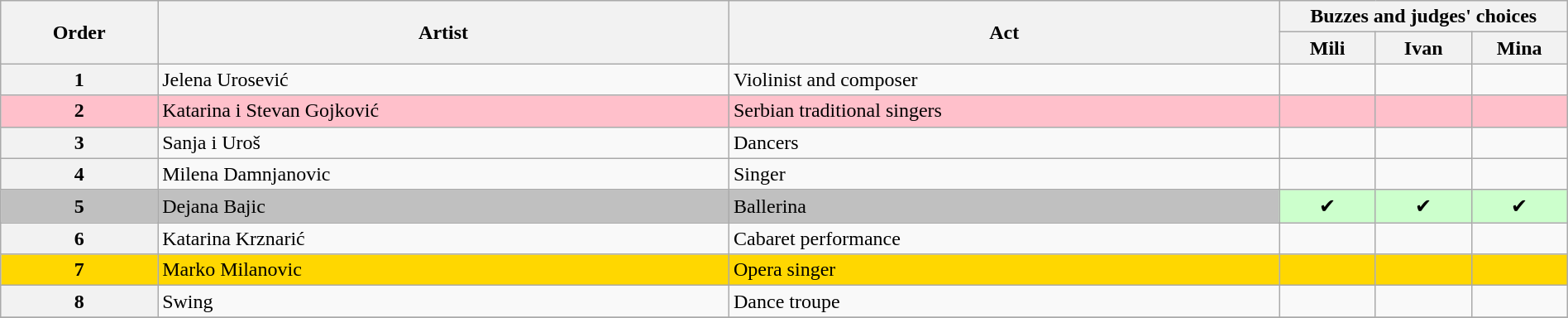<table class="wikitable" style="width:100%;">
<tr>
<th rowspan=2>Order</th>
<th rowspan=2>Artist</th>
<th rowspan=2>Act</th>
<th colspan=3>Buzzes and judges' choices</th>
</tr>
<tr>
<th width="70">Mili</th>
<th width="70">Ivan</th>
<th width="70">Mina</th>
</tr>
<tr>
<th>1</th>
<td>Jelena Urosević</td>
<td>Violinist and composer</td>
<td></td>
<td></td>
<td></td>
</tr>
<tr>
<th style="background:pink;">2</th>
<td style="background:pink;">Katarina i Stevan Gojković</td>
<td style="background:pink;">Serbian traditional singers</td>
<td style="background:pink;"></td>
<td style="background:pink;"></td>
<td style="background:pink;"></td>
</tr>
<tr>
<th>3</th>
<td>Sanja i Uroš</td>
<td>Dancers</td>
<td></td>
<td></td>
<td></td>
</tr>
<tr>
<th>4</th>
<td>Milena Damnjanovic</td>
<td>Singer</td>
<td></td>
<td></td>
<td></td>
</tr>
<tr>
<th style="background:silver;">5</th>
<td style="background:silver;">Dejana Bajic</td>
<td style="background:silver;">Ballerina</td>
<td style="background:#cfc; text-align:center;">✔</td>
<td style="background:#cfc; text-align:center;">✔</td>
<td style="background:#cfc; text-align:center;">✔</td>
</tr>
<tr>
<th>6</th>
<td>Katarina Krznarić</td>
<td>Cabaret performance</td>
<td></td>
<td></td>
<td></td>
</tr>
<tr>
<th style="background:gold;">7</th>
<td style="background:gold;">Marko Milanovic</td>
<td style="background:gold;">Opera singer</td>
<td style="background:gold;"></td>
<td style="background:gold;"></td>
<td style="background:gold;"></td>
</tr>
<tr>
<th>8</th>
<td>Swing</td>
<td>Dance troupe</td>
<td></td>
<td></td>
<td></td>
</tr>
<tr>
</tr>
</table>
